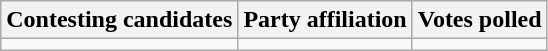<table class="wikitable sortable">
<tr>
<th>Contesting candidates</th>
<th>Party affiliation</th>
<th>Votes polled</th>
</tr>
<tr>
<td></td>
<td></td>
<td></td>
</tr>
</table>
